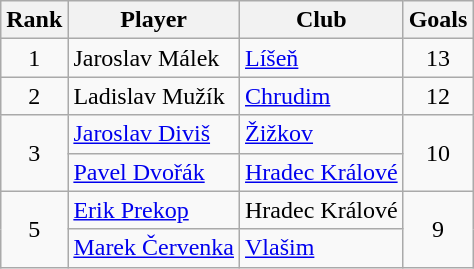<table class="wikitable" style="text-align: center;">
<tr>
<th>Rank</th>
<th>Player</th>
<th>Club</th>
<th>Goals</th>
</tr>
<tr>
<td>1</td>
<td align="left"> Jaroslav Málek</td>
<td align="left"><a href='#'>Líšeň</a></td>
<td>13</td>
</tr>
<tr>
<td>2</td>
<td align="left"> Ladislav Mužík</td>
<td align="left"><a href='#'>Chrudim</a></td>
<td>12</td>
</tr>
<tr>
<td rowspan=2>3</td>
<td align="left"> <a href='#'>Jaroslav Diviš</a></td>
<td align="left"><a href='#'>Žižkov</a></td>
<td rowspan=2>10</td>
</tr>
<tr>
<td align="left"> <a href='#'>Pavel Dvořák</a></td>
<td align="left"><a href='#'>Hradec Králové</a></td>
</tr>
<tr>
<td rowspan=2>5</td>
<td align="left"> <a href='#'>Erik Prekop</a></td>
<td align="left">Hradec Králové</td>
<td rowspan=2>9</td>
</tr>
<tr>
<td align="left"> <a href='#'>Marek Červenka</a></td>
<td align="left"><a href='#'>Vlašim</a></td>
</tr>
</table>
